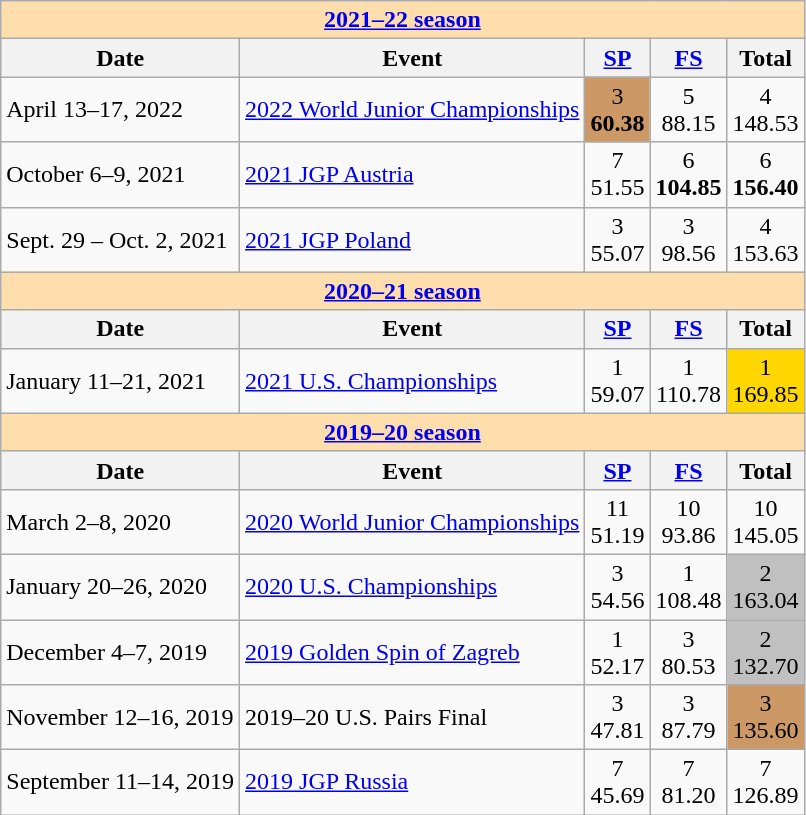<table class="wikitable">
<tr>
<td colspan="5" style="background-color: #ffdead; " align="center"><a href='#'><strong>2021–22 season</strong></a></td>
</tr>
<tr>
<th>Date</th>
<th>Event</th>
<th><a href='#'>SP</a></th>
<th><a href='#'>FS</a></th>
<th>Total</th>
</tr>
<tr>
<td>April 13–17, 2022</td>
<td><a href='#'>2022 World Junior Championships</a></td>
<td align=center bgcolor=cc9966>3 <br> <strong>60.38</strong></td>
<td align=center>5 <br> 88.15</td>
<td align=center>4 <br> 148.53</td>
</tr>
<tr>
<td>October 6–9, 2021</td>
<td><a href='#'>2021 JGP Austria</a></td>
<td align=center>7 <br> 51.55</td>
<td align=center>6 <br> <strong>104.85</strong></td>
<td align=center>6 <br> <strong>156.40</strong></td>
</tr>
<tr>
<td>Sept. 29 – Oct. 2, 2021</td>
<td><a href='#'>2021 JGP Poland</a></td>
<td align=center>3 <br> 55.07</td>
<td align=center>3 <br> 98.56</td>
<td align=center>4 <br> 153.63</td>
</tr>
<tr>
<td colspan="5" style="background-color: #ffdead; " align="center"><a href='#'><strong>2020–21 season</strong></a></td>
</tr>
<tr>
<th>Date</th>
<th>Event</th>
<th><a href='#'>SP</a></th>
<th><a href='#'>FS</a></th>
<th>Total</th>
</tr>
<tr>
<td>January 11–21, 2021</td>
<td><a href='#'>2021 U.S. Championships</a></td>
<td align=center>1 <br> 59.07</td>
<td align=center>1 <br> 110.78</td>
<td align=center bgcolor=gold>1 <br> 169.85</td>
</tr>
<tr>
<td colspan="5" style="background-color: #ffdead; " align="center"><a href='#'><strong>2019–20 season</strong></a></td>
</tr>
<tr>
<th>Date</th>
<th>Event</th>
<th><a href='#'>SP</a></th>
<th><a href='#'>FS</a></th>
<th>Total</th>
</tr>
<tr>
<td>March 2–8, 2020</td>
<td><a href='#'>2020 World Junior Championships</a></td>
<td align=center>11 <br> 51.19</td>
<td align=center>10 <br> 93.86</td>
<td align=center>10 <br> 145.05</td>
</tr>
<tr>
<td>January 20–26, 2020</td>
<td><a href='#'>2020 U.S. Championships</a></td>
<td align=center>3 <br> 54.56</td>
<td align=center>1 <br> 108.48</td>
<td align=center bgcolor=silver>2 <br> 163.04</td>
</tr>
<tr>
<td>December 4–7, 2019</td>
<td><a href='#'>2019 Golden Spin of Zagreb</a></td>
<td align=center>1 <br> 52.17</td>
<td align=center>3 <br> 80.53</td>
<td align=center bgcolor=silver>2 <br> 132.70</td>
</tr>
<tr>
<td>November 12–16, 2019</td>
<td>2019–20 U.S. Pairs Final</td>
<td align=center>3 <br> 47.81</td>
<td align=center>3 <br> 87.79</td>
<td align=center bgcolor=cc9966>3 <br> 135.60</td>
</tr>
<tr>
<td>September 11–14, 2019</td>
<td><a href='#'>2019 JGP Russia</a></td>
<td align=center>7 <br> 45.69</td>
<td align=center>7 <br> 81.20</td>
<td align=center>7 <br> 126.89</td>
</tr>
</table>
